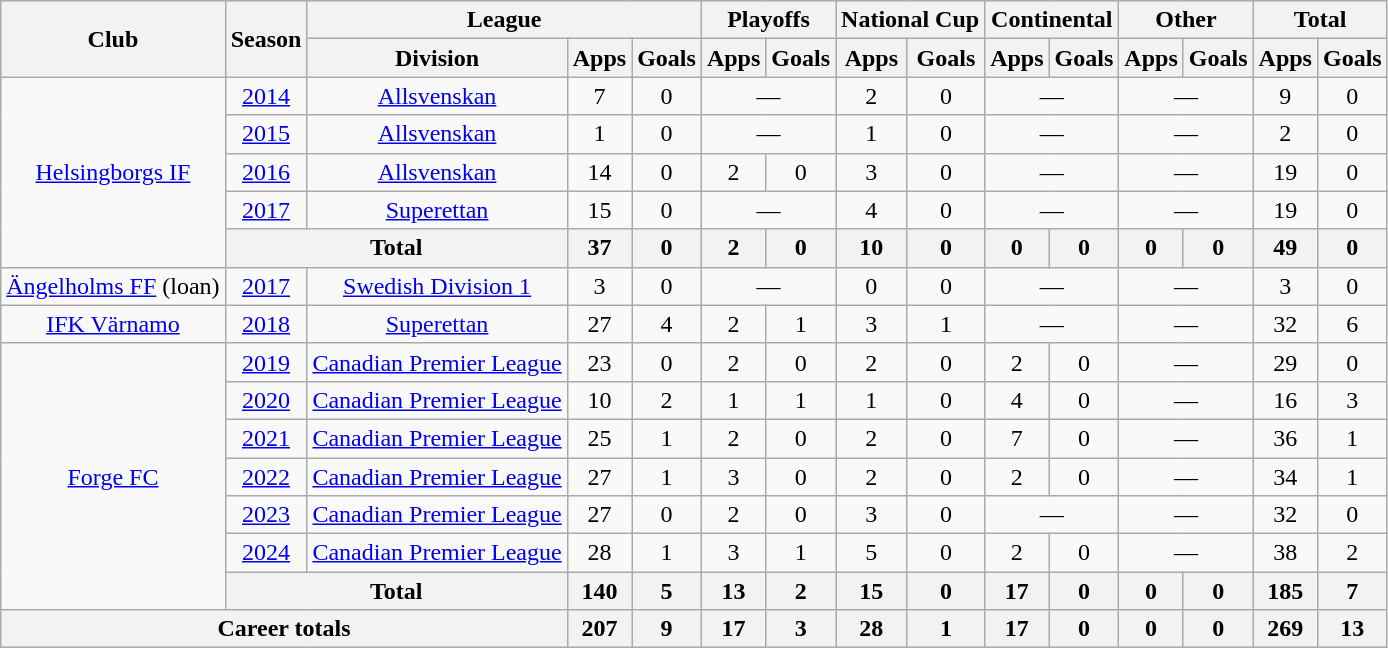<table class="wikitable" style="text-align: center;">
<tr>
<th rowspan=2>Club</th>
<th rowspan=2>Season</th>
<th colspan=3>League</th>
<th colspan=2>Playoffs</th>
<th colspan=2>National Cup</th>
<th colspan=2>Continental</th>
<th colspan=2>Other</th>
<th colspan=2>Total</th>
</tr>
<tr>
<th>Division</th>
<th>Apps</th>
<th>Goals</th>
<th>Apps</th>
<th>Goals</th>
<th>Apps</th>
<th>Goals</th>
<th>Apps</th>
<th>Goals</th>
<th>Apps</th>
<th>Goals</th>
<th>Apps</th>
<th>Goals</th>
</tr>
<tr>
<td rowspan=5><a href='#'>Helsingborgs IF</a></td>
<td><a href='#'>2014</a></td>
<td><a href='#'>Allsvenskan</a></td>
<td>7</td>
<td>0</td>
<td colspan=2>—</td>
<td>2</td>
<td>0</td>
<td colspan=2>—</td>
<td colspan=2>—</td>
<td>9</td>
<td>0</td>
</tr>
<tr>
<td><a href='#'>2015</a></td>
<td><a href='#'>Allsvenskan</a></td>
<td>1</td>
<td>0</td>
<td colspan=2>—</td>
<td>1</td>
<td>0</td>
<td colspan=2>—</td>
<td colspan=2>—</td>
<td>2</td>
<td>0</td>
</tr>
<tr>
<td><a href='#'>2016</a></td>
<td><a href='#'>Allsvenskan</a></td>
<td>14</td>
<td>0</td>
<td>2</td>
<td>0</td>
<td>3</td>
<td>0</td>
<td colspan=2>—</td>
<td colspan=2>—</td>
<td>19</td>
<td>0</td>
</tr>
<tr>
<td><a href='#'>2017</a></td>
<td><a href='#'>Superettan</a></td>
<td>15</td>
<td>0</td>
<td colspan=2>—</td>
<td>4</td>
<td>0</td>
<td colspan=2>—</td>
<td colspan=2>—</td>
<td>19</td>
<td>0</td>
</tr>
<tr>
<th colspan=2>Total</th>
<th>37</th>
<th>0</th>
<th>2</th>
<th>0</th>
<th>10</th>
<th>0</th>
<th>0</th>
<th>0</th>
<th>0</th>
<th>0</th>
<th>49</th>
<th>0</th>
</tr>
<tr>
<td><a href='#'>Ängelholms FF</a> (loan)</td>
<td><a href='#'>2017</a></td>
<td><a href='#'>Swedish Division 1</a></td>
<td>3</td>
<td>0</td>
<td colspan=2>—</td>
<td>0</td>
<td>0</td>
<td colspan=2>—</td>
<td colspan=2>—</td>
<td>3</td>
<td>0</td>
</tr>
<tr>
<td><a href='#'>IFK Värnamo</a></td>
<td><a href='#'>2018</a></td>
<td><a href='#'>Superettan</a></td>
<td>27</td>
<td>4</td>
<td>2</td>
<td>1</td>
<td>3</td>
<td>1</td>
<td colspan=2>—</td>
<td colspan=2>—</td>
<td>32</td>
<td>6</td>
</tr>
<tr>
<td rowspan=7><a href='#'>Forge FC</a></td>
<td><a href='#'>2019</a></td>
<td><a href='#'>Canadian Premier League</a></td>
<td>23</td>
<td>0</td>
<td>2</td>
<td>0</td>
<td>2</td>
<td>0</td>
<td>2</td>
<td>0</td>
<td colspan=2>—</td>
<td>29</td>
<td>0</td>
</tr>
<tr>
<td><a href='#'>2020</a></td>
<td><a href='#'>Canadian Premier League</a></td>
<td>10</td>
<td>2</td>
<td>1</td>
<td>1</td>
<td>1</td>
<td>0</td>
<td>4</td>
<td>0</td>
<td colspan=2>—</td>
<td>16</td>
<td>3</td>
</tr>
<tr>
<td><a href='#'>2021</a></td>
<td><a href='#'>Canadian Premier League</a></td>
<td>25</td>
<td>1</td>
<td>2</td>
<td>0</td>
<td>2</td>
<td>0</td>
<td>7</td>
<td>0</td>
<td colspan=2>—</td>
<td>36</td>
<td>1</td>
</tr>
<tr>
<td><a href='#'>2022</a></td>
<td><a href='#'>Canadian Premier League</a></td>
<td>27</td>
<td>1</td>
<td>3</td>
<td>0</td>
<td>2</td>
<td>0</td>
<td>2</td>
<td>0</td>
<td colspan=2>—</td>
<td>34</td>
<td>1</td>
</tr>
<tr>
<td><a href='#'>2023</a></td>
<td><a href='#'>Canadian Premier League</a></td>
<td>27</td>
<td>0</td>
<td>2</td>
<td>0</td>
<td>3</td>
<td>0</td>
<td colspan=2>—</td>
<td colspan=2>—</td>
<td>32</td>
<td>0</td>
</tr>
<tr>
<td><a href='#'>2024</a></td>
<td><a href='#'>Canadian Premier League</a></td>
<td>28</td>
<td>1</td>
<td>3</td>
<td>1</td>
<td>5</td>
<td>0</td>
<td>2</td>
<td>0</td>
<td colspan=2>—</td>
<td>38</td>
<td>2</td>
</tr>
<tr>
<th colspan=2>Total</th>
<th>140</th>
<th>5</th>
<th>13</th>
<th>2</th>
<th>15</th>
<th>0</th>
<th>17</th>
<th>0</th>
<th>0</th>
<th>0</th>
<th>185</th>
<th>7</th>
</tr>
<tr>
<th colspan=3>Career totals</th>
<th>207</th>
<th>9</th>
<th>17</th>
<th>3</th>
<th>28</th>
<th>1</th>
<th>17</th>
<th>0</th>
<th>0</th>
<th>0</th>
<th>269</th>
<th>13</th>
</tr>
</table>
